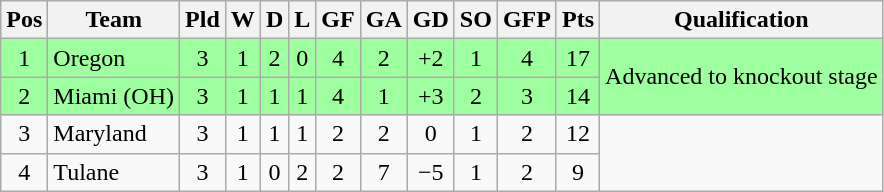<table class="wikitable" style="text-align:center">
<tr>
<th>Pos</th>
<th>Team</th>
<th>Pld</th>
<th>W</th>
<th>D</th>
<th>L</th>
<th>GF</th>
<th>GA</th>
<th>GD</th>
<th>SO</th>
<th>GFP</th>
<th>Pts</th>
<th>Qualification</th>
</tr>
<tr bgcolor="#9eff9e">
<td>1</td>
<td style="text-align:left">Oregon</td>
<td>3</td>
<td>1</td>
<td>2</td>
<td>0</td>
<td>4</td>
<td>2</td>
<td>+2</td>
<td>1</td>
<td>4</td>
<td>17</td>
<td rowspan="2">Advanced to knockout stage</td>
</tr>
<tr bgcolor="#9eff9e">
<td>2</td>
<td style="text-align:left">Miami (OH)</td>
<td>3</td>
<td>1</td>
<td>1</td>
<td>1</td>
<td>4</td>
<td>1</td>
<td>+3</td>
<td>2</td>
<td>3</td>
<td>14</td>
</tr>
<tr>
<td>3</td>
<td style="text-align:left">Maryland</td>
<td>3</td>
<td>1</td>
<td>1</td>
<td>1</td>
<td>2</td>
<td>2</td>
<td>0</td>
<td>1</td>
<td>2</td>
<td>12</td>
<td rowspan="2"></td>
</tr>
<tr>
<td>4</td>
<td style="text-align:left">Tulane</td>
<td>3</td>
<td>1</td>
<td>0</td>
<td>2</td>
<td>2</td>
<td>7</td>
<td>−5</td>
<td>1</td>
<td>2</td>
<td>9</td>
</tr>
</table>
